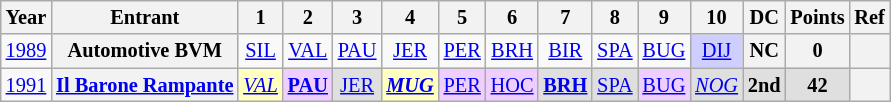<table class="wikitable" style="text-align:center; font-size:85%">
<tr>
<th>Year</th>
<th>Entrant</th>
<th>1</th>
<th>2</th>
<th>3</th>
<th>4</th>
<th>5</th>
<th>6</th>
<th>7</th>
<th>8</th>
<th>9</th>
<th>10</th>
<th>DC</th>
<th>Points</th>
<th>Ref</th>
</tr>
<tr>
<td><a href='#'>1989</a></td>
<th nowrap>Automotive BVM</th>
<td><a href='#'>SIL</a></td>
<td><a href='#'>VAL</a></td>
<td><a href='#'>PAU</a></td>
<td><a href='#'>JER</a></td>
<td><a href='#'>PER</a></td>
<td><a href='#'>BRH</a></td>
<td><a href='#'>BIR</a></td>
<td><a href='#'>SPA</a></td>
<td><a href='#'>BUG</a></td>
<td style="background:#CFCFFF;"><a href='#'>DIJ</a><br></td>
<th>NC</th>
<th>0</th>
<th></th>
</tr>
<tr>
<td><a href='#'>1991</a></td>
<th nowrap><a href='#'>Il Barone Rampante</a></th>
<td style="background:#FFFFBF;"><em><a href='#'>VAL</a></em><br></td>
<td style="background:#EFCFFF;"><strong><a href='#'>PAU</a></strong><br></td>
<td style="background:#DFDFDF;"><a href='#'>JER</a><br></td>
<td style="background:#FFFFBF;"><a href='#'><strong><em>MUG</em></strong></a><br></td>
<td style="background:#EFCFFF;"><a href='#'>PER</a><br></td>
<td style="background:#EFCFFF;"><a href='#'>HOC</a><br></td>
<td style="background:#DFDFDF;"><strong><a href='#'>BRH</a></strong><br></td>
<td style="background:#DFDFDF;"><a href='#'>SPA</a><br></td>
<td style="background:#EFCFFF;"><a href='#'>BUG</a><br></td>
<td style="background:#DFDFDF;"><em><a href='#'>NOG</a></em><br></td>
<td style="background:#DFDFDF;"><strong>2nd</strong></td>
<td style="background:#DFDFDF;"><strong>42</strong></td>
<th></th>
</tr>
</table>
